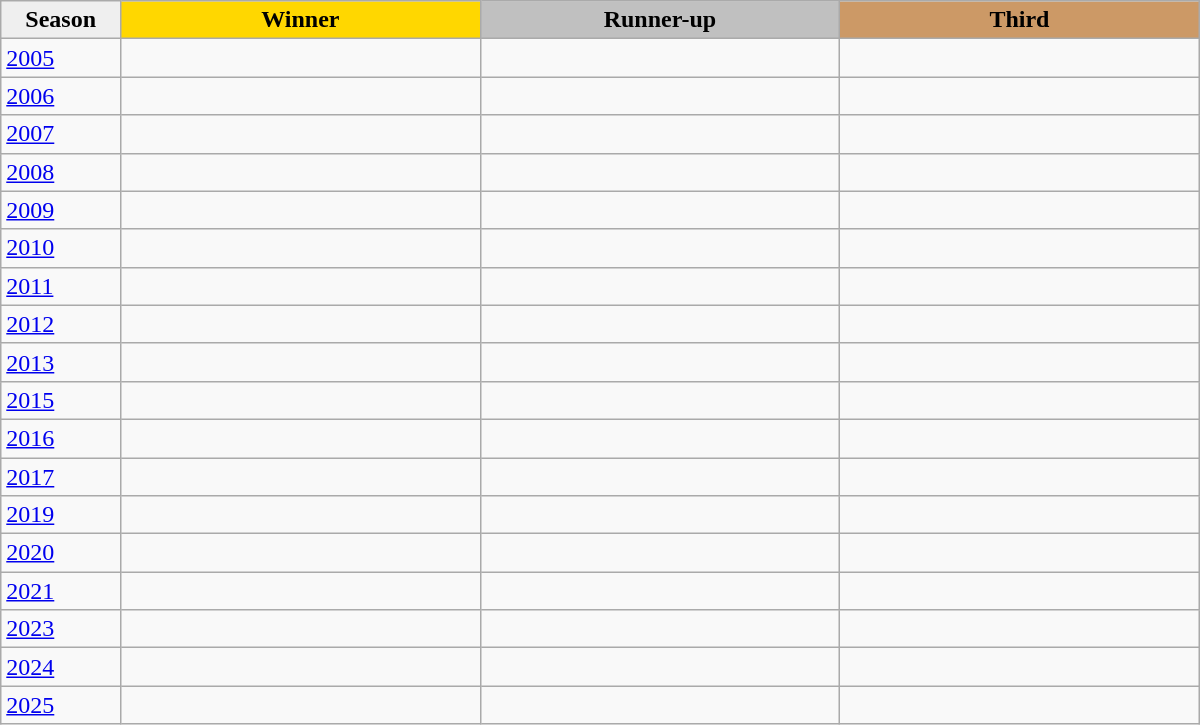<table class="wikitable sortable" style="width:800px;">
<tr>
<th style="width:10%; background:#efefef;">Season</th>
<th style="width:30%; background:gold">Winner</th>
<th style="width:30%; background:silver">Runner-up</th>
<th style="width:30%; background:#CC9966">Third</th>
</tr>
<tr>
<td><a href='#'>2005</a></td>
<td></td>
<td></td>
<td></td>
</tr>
<tr>
<td><a href='#'>2006</a></td>
<td></td>
<td></td>
<td></td>
</tr>
<tr>
<td><a href='#'>2007</a></td>
<td></td>
<td></td>
<td></td>
</tr>
<tr>
<td><a href='#'>2008</a></td>
<td></td>
<td></td>
<td></td>
</tr>
<tr>
<td><a href='#'>2009</a></td>
<td></td>
<td></td>
<td></td>
</tr>
<tr>
<td><a href='#'>2010</a></td>
<td></td>
<td></td>
<td></td>
</tr>
<tr>
<td><a href='#'>2011</a></td>
<td></td>
<td></td>
<td></td>
</tr>
<tr>
<td><a href='#'>2012</a></td>
<td></td>
<td></td>
<td></td>
</tr>
<tr>
<td><a href='#'>2013</a></td>
<td></td>
<td></td>
<td></td>
</tr>
<tr>
<td><a href='#'>2015</a></td>
<td></td>
<td></td>
<td></td>
</tr>
<tr>
<td><a href='#'>2016</a></td>
<td></td>
<td></td>
<td></td>
</tr>
<tr>
<td><a href='#'>2017</a></td>
<td></td>
<td></td>
<td></td>
</tr>
<tr>
<td><a href='#'>2019</a></td>
<td></td>
<td></td>
<td></td>
</tr>
<tr>
<td><a href='#'>2020</a></td>
<td></td>
<td></td>
<td></td>
</tr>
<tr>
<td><a href='#'>2021</a></td>
<td></td>
<td></td>
<td></td>
</tr>
<tr>
<td><a href='#'>2023</a></td>
<td></td>
<td></td>
<td></td>
</tr>
<tr>
<td><a href='#'>2024</a></td>
<td></td>
<td></td>
<td></td>
</tr>
<tr>
<td><a href='#'>2025</a></td>
<td></td>
<td></td>
<td></td>
</tr>
</table>
